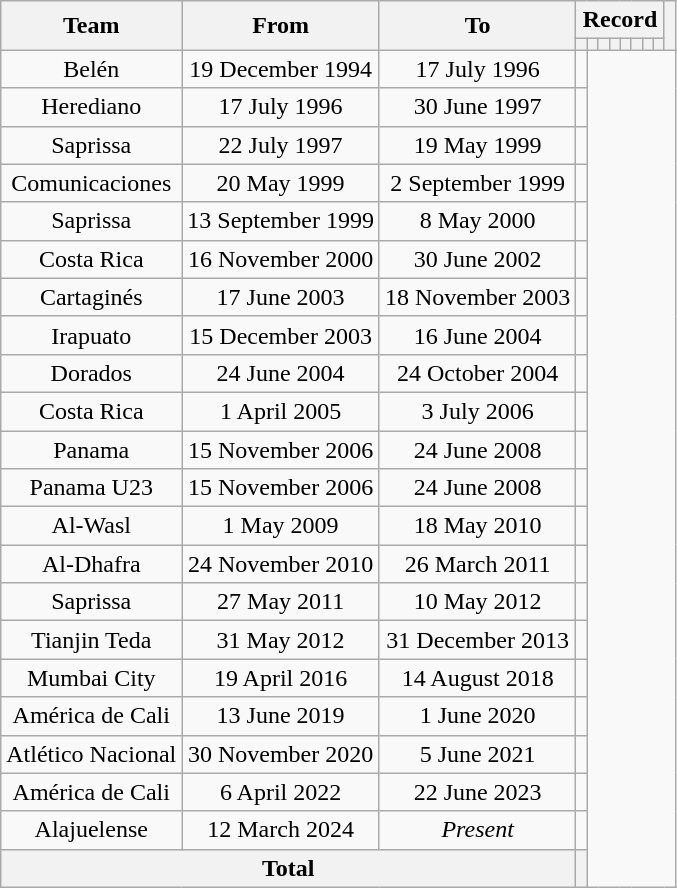<table class="wikitable" style="text-align: center;">
<tr>
<th rowspan="2">Team</th>
<th rowspan="2">From</th>
<th rowspan="2">To</th>
<th colspan="8">Record</th>
<th rowspan="2"></th>
</tr>
<tr>
<th></th>
<th></th>
<th></th>
<th></th>
<th></th>
<th></th>
<th></th>
<th></th>
</tr>
<tr>
<td>Belén</td>
<td>19 December 1994</td>
<td>17 July 1996<br></td>
<td></td>
</tr>
<tr>
<td>Herediano</td>
<td>17 July 1996</td>
<td>30 June 1997<br></td>
<td></td>
</tr>
<tr>
<td>Saprissa</td>
<td>22 July 1997</td>
<td>19 May 1999<br></td>
<td></td>
</tr>
<tr>
<td>Comunicaciones</td>
<td>20 May 1999</td>
<td>2 September 1999<br></td>
<td></td>
</tr>
<tr>
<td>Saprissa</td>
<td>13 September 1999</td>
<td>8 May 2000<br></td>
<td></td>
</tr>
<tr>
<td>Costa Rica</td>
<td>16 November 2000</td>
<td>30 June 2002<br></td>
<td></td>
</tr>
<tr>
<td>Cartaginés</td>
<td>17 June 2003</td>
<td>18 November 2003<br></td>
<td></td>
</tr>
<tr>
<td>Irapuato</td>
<td>15 December 2003</td>
<td>16 June 2004<br></td>
<td></td>
</tr>
<tr>
<td>Dorados</td>
<td>24 June 2004</td>
<td>24 October 2004<br></td>
<td></td>
</tr>
<tr>
<td>Costa Rica</td>
<td>1 April 2005</td>
<td>3 July 2006<br></td>
<td></td>
</tr>
<tr>
<td>Panama</td>
<td>15 November 2006</td>
<td>24 June 2008<br></td>
<td></td>
</tr>
<tr>
<td>Panama U23</td>
<td>15 November 2006</td>
<td>24 June 2008<br></td>
<td></td>
</tr>
<tr>
<td>Al-Wasl</td>
<td>1 May 2009</td>
<td>18 May 2010<br></td>
<td></td>
</tr>
<tr>
<td>Al-Dhafra</td>
<td>24 November 2010</td>
<td>26 March 2011<br></td>
<td></td>
</tr>
<tr>
<td>Saprissa</td>
<td>27 May 2011</td>
<td>10 May 2012<br></td>
<td></td>
</tr>
<tr>
<td>Tianjin Teda</td>
<td>31 May 2012</td>
<td>31 December 2013<br></td>
<td></td>
</tr>
<tr>
<td>Mumbai City</td>
<td>19 April 2016</td>
<td>14 August 2018<br></td>
<td></td>
</tr>
<tr>
<td>América de Cali</td>
<td>13 June 2019</td>
<td>1 June 2020<br></td>
<td></td>
</tr>
<tr>
<td>Atlético Nacional</td>
<td>30 November 2020</td>
<td>5 June 2021<br></td>
<td></td>
</tr>
<tr>
<td>América de Cali</td>
<td>6 April 2022</td>
<td>22 June 2023<br></td>
<td></td>
</tr>
<tr>
<td>Alajuelense</td>
<td>12 March 2024</td>
<td><em>Present</em><br></td>
<td></td>
</tr>
<tr>
<th colspan="3">Total<br></th>
<th></th>
</tr>
</table>
